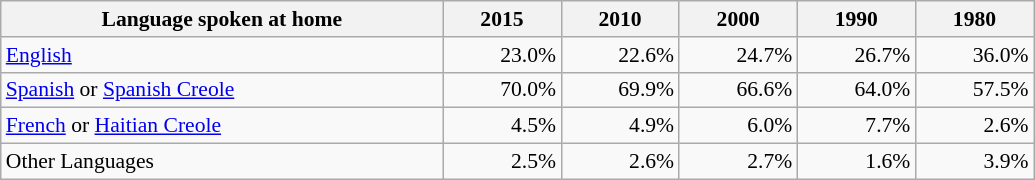<table class="wikitable" style="font-size: 90%; text-align: right;">
<tr>
<th style="width: 20em;">Language spoken at home</th>
<th style="width: 5em;">2015</th>
<th style="width: 5em;">2010</th>
<th style="width: 5em;">2000</th>
<th style="width: 5em;">1990</th>
<th style="width: 5em;">1980</th>
</tr>
<tr>
<td style="text-align:left"><a href='#'>English</a></td>
<td>23.0%</td>
<td>22.6%</td>
<td>24.7%</td>
<td>26.7%</td>
<td>36.0%</td>
</tr>
<tr>
<td style="text-align:left"><a href='#'>Spanish</a> or <a href='#'>Spanish Creole</a></td>
<td>70.0%</td>
<td>69.9%</td>
<td>66.6%</td>
<td>64.0%</td>
<td>57.5%</td>
</tr>
<tr>
<td style="text-align:left"><a href='#'>French</a> or <a href='#'>Haitian Creole</a></td>
<td>4.5%</td>
<td>4.9%</td>
<td>6.0%</td>
<td>7.7%</td>
<td>2.6%</td>
</tr>
<tr>
<td style="text-align:left">Other Languages</td>
<td>2.5%</td>
<td>2.6%</td>
<td>2.7%</td>
<td>1.6%</td>
<td>3.9%</td>
</tr>
</table>
